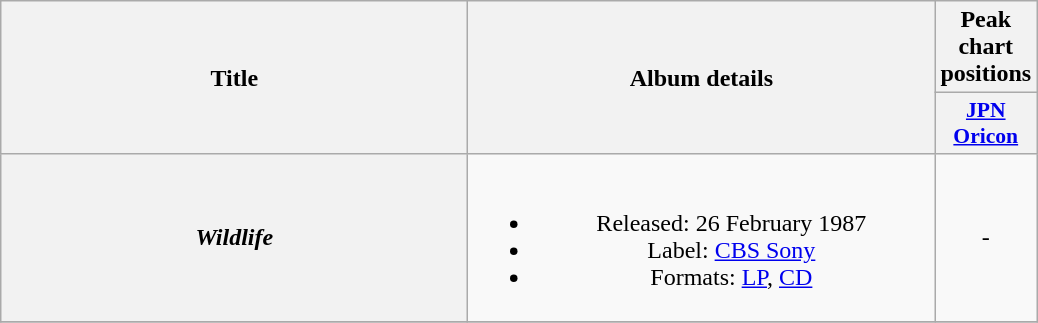<table class="wikitable plainrowheaders" style="text-align:center;">
<tr>
<th scope="col" rowspan="2" style="width:19em;">Title</th>
<th scope="col" rowspan="2" style="width:19em;">Album details</th>
<th scope="col">Peak chart positions</th>
</tr>
<tr>
<th scope="col" style="width:2.9em;font-size:90%;"><a href='#'>JPN<br>Oricon</a><br></th>
</tr>
<tr>
<th scope="row"><em>Wildlife</em></th>
<td><br><ul><li>Released: 26 February 1987</li><li>Label: <a href='#'>CBS Sony</a></li><li>Formats: <a href='#'>LP</a>, <a href='#'>CD</a></li></ul></td>
<td>-</td>
</tr>
<tr>
</tr>
</table>
